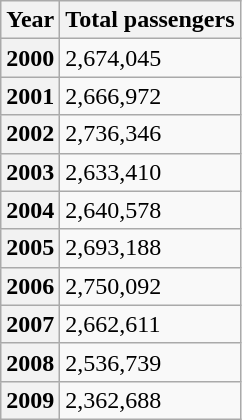<table class="wikitable">
<tr>
<th>Year</th>
<th>Total passengers</th>
</tr>
<tr>
<th>2000</th>
<td>2,674,045</td>
</tr>
<tr>
<th>2001</th>
<td>2,666,972</td>
</tr>
<tr>
<th>2002</th>
<td>2,736,346</td>
</tr>
<tr>
<th>2003</th>
<td>2,633,410</td>
</tr>
<tr>
<th>2004</th>
<td>2,640,578</td>
</tr>
<tr>
<th>2005</th>
<td>2,693,188</td>
</tr>
<tr>
<th>2006</th>
<td>2,750,092</td>
</tr>
<tr>
<th>2007</th>
<td>2,662,611</td>
</tr>
<tr>
<th>2008</th>
<td>2,536,739</td>
</tr>
<tr>
<th>2009</th>
<td>2,362,688</td>
</tr>
</table>
